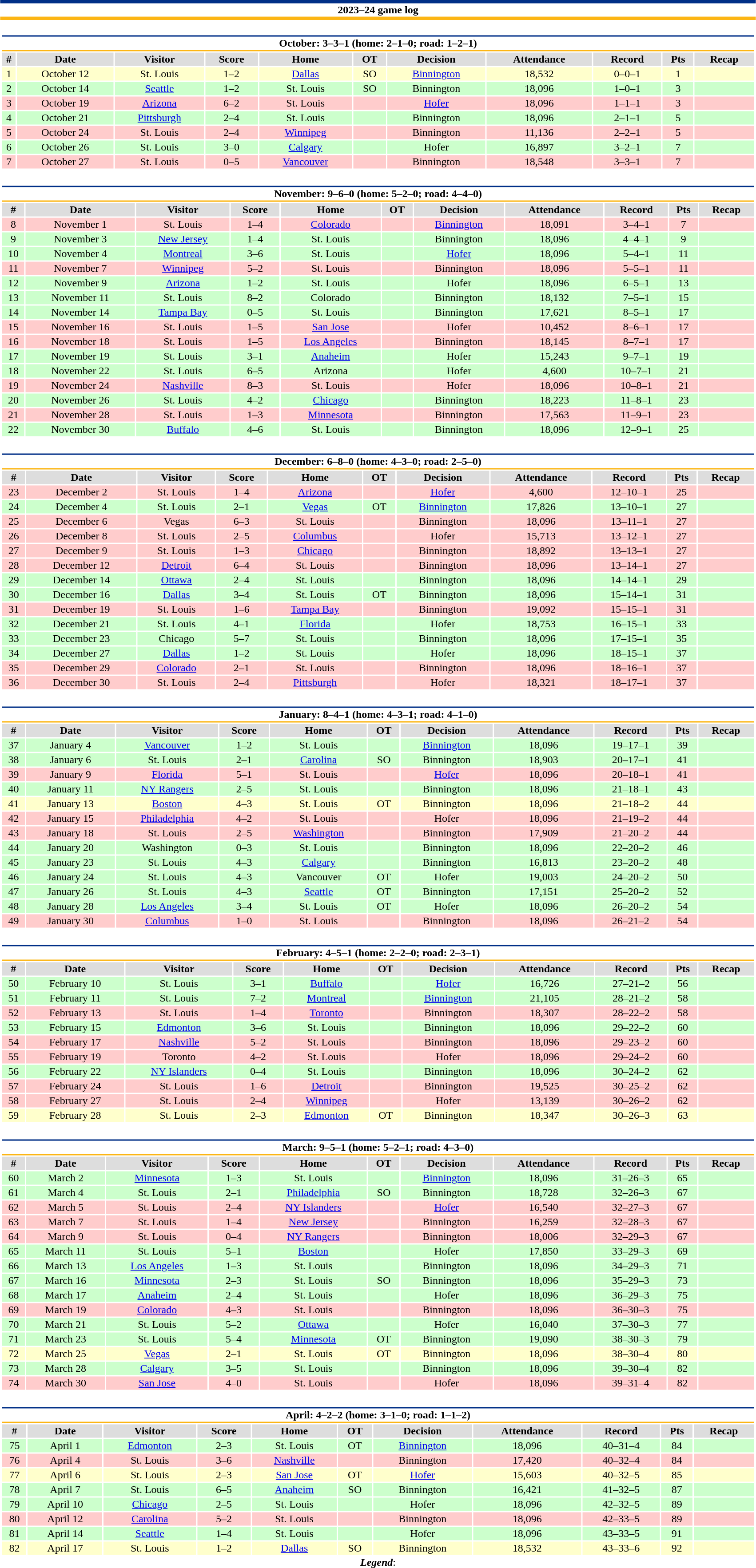<table class="toccolours" style="width:90%; clear:both; margin:1.5em auto; text-align:center;">
<tr>
<th colspan="11" style="background:#FFFFFF; border-top:#002F87 5px solid; border-bottom:#FCB514 5px solid;">2023–24 game log</th>
</tr>
<tr>
<td colspan="11"><br><table class="toccolours collapsible collapsed" style="width:100%;">
<tr>
<th colspan="11" style="background:#FFFFFF; border-top:#002F87 2px solid; border-bottom:#FCB514 2px solid;">October: 3–3–1 (home: 2–1–0; road: 1–2–1)</th>
</tr>
<tr style="background:#ddd;">
<th>#</th>
<th>Date</th>
<th>Visitor</th>
<th>Score</th>
<th>Home</th>
<th>OT</th>
<th>Decision</th>
<th>Attendance</th>
<th>Record</th>
<th>Pts</th>
<th>Recap</th>
</tr>
<tr style="background:#ffc;">
<td>1</td>
<td>October 12</td>
<td>St. Louis</td>
<td>1–2</td>
<td><a href='#'>Dallas</a></td>
<td>SO</td>
<td><a href='#'>Binnington</a></td>
<td>18,532</td>
<td>0–0–1</td>
<td>1</td>
<td></td>
</tr>
<tr style="background:#cfc;">
<td>2</td>
<td>October 14</td>
<td><a href='#'>Seattle</a></td>
<td>1–2</td>
<td>St. Louis</td>
<td>SO</td>
<td>Binnington</td>
<td>18,096</td>
<td>1–0–1</td>
<td>3</td>
<td></td>
</tr>
<tr style="background:#fcc;">
<td>3</td>
<td>October 19</td>
<td><a href='#'>Arizona</a></td>
<td>6–2</td>
<td>St. Louis</td>
<td></td>
<td><a href='#'>Hofer</a></td>
<td>18,096</td>
<td>1–1–1</td>
<td>3</td>
<td></td>
</tr>
<tr style="background:#cfc;">
<td>4</td>
<td>October 21</td>
<td><a href='#'>Pittsburgh</a></td>
<td>2–4</td>
<td>St. Louis</td>
<td></td>
<td>Binnington</td>
<td>18,096</td>
<td>2–1–1</td>
<td>5</td>
<td></td>
</tr>
<tr style="background:#fcc;">
<td>5</td>
<td>October 24</td>
<td>St. Louis</td>
<td>2–4</td>
<td><a href='#'>Winnipeg</a></td>
<td></td>
<td>Binnington</td>
<td>11,136</td>
<td>2–2–1</td>
<td>5</td>
<td></td>
</tr>
<tr style="background:#cfc;">
<td>6</td>
<td>October 26</td>
<td>St. Louis</td>
<td>3–0</td>
<td><a href='#'>Calgary</a></td>
<td></td>
<td>Hofer</td>
<td>16,897</td>
<td>3–2–1</td>
<td>7</td>
<td></td>
</tr>
<tr style="background:#fcc;">
<td>7</td>
<td>October 27</td>
<td>St. Louis</td>
<td>0–5</td>
<td><a href='#'>Vancouver</a></td>
<td></td>
<td>Binnington</td>
<td>18,548</td>
<td>3–3–1</td>
<td>7</td>
<td></td>
</tr>
</table>
</td>
</tr>
<tr>
<td colspan="11"><br><table class="toccolours collapsible collapsed" style="width:100%;">
<tr>
<th colspan="11" style="background:#FFFFFF; border-top:#002F87 2px solid; border-bottom:#FCB514 2px solid;">November: 9–6–0 (home: 5–2–0; road: 4–4–0)</th>
</tr>
<tr style="background:#ddd;">
<th>#</th>
<th>Date</th>
<th>Visitor</th>
<th>Score</th>
<th>Home</th>
<th>OT</th>
<th>Decision</th>
<th>Attendance</th>
<th>Record</th>
<th>Pts</th>
<th>Recap</th>
</tr>
<tr style="background:#fcc;">
<td>8</td>
<td>November 1</td>
<td>St. Louis</td>
<td>1–4</td>
<td><a href='#'>Colorado</a></td>
<td></td>
<td><a href='#'>Binnington</a></td>
<td>18,091</td>
<td>3–4–1</td>
<td>7</td>
<td></td>
</tr>
<tr style="background:#cfc;">
<td>9</td>
<td>November 3</td>
<td><a href='#'>New Jersey</a></td>
<td>1–4</td>
<td>St. Louis</td>
<td></td>
<td>Binnington</td>
<td>18,096</td>
<td>4–4–1</td>
<td>9</td>
<td></td>
</tr>
<tr style="background:#cfc;">
<td>10</td>
<td>November 4</td>
<td><a href='#'>Montreal</a></td>
<td>3–6</td>
<td>St. Louis</td>
<td></td>
<td><a href='#'>Hofer</a></td>
<td>18,096</td>
<td>5–4–1</td>
<td>11</td>
<td></td>
</tr>
<tr style="background:#fcc;">
<td>11</td>
<td>November 7</td>
<td><a href='#'>Winnipeg</a></td>
<td>5–2</td>
<td>St. Louis</td>
<td></td>
<td>Binnington</td>
<td>18,096</td>
<td>5–5–1</td>
<td>11</td>
<td></td>
</tr>
<tr style="background:#cfc;">
<td>12</td>
<td>November 9</td>
<td><a href='#'>Arizona</a></td>
<td>1–2</td>
<td>St. Louis</td>
<td></td>
<td>Hofer</td>
<td>18,096</td>
<td>6–5–1</td>
<td>13</td>
<td></td>
</tr>
<tr style="background:#cfc;">
<td>13</td>
<td>November 11</td>
<td>St. Louis</td>
<td>8–2</td>
<td>Colorado</td>
<td></td>
<td>Binnington</td>
<td>18,132</td>
<td>7–5–1</td>
<td>15</td>
<td></td>
</tr>
<tr style="background:#cfc;">
<td>14</td>
<td>November 14</td>
<td><a href='#'>Tampa Bay</a></td>
<td>0–5</td>
<td>St. Louis</td>
<td></td>
<td>Binnington</td>
<td>17,621</td>
<td>8–5–1</td>
<td>17</td>
<td></td>
</tr>
<tr style="background:#fcc;">
<td>15</td>
<td>November 16</td>
<td>St. Louis</td>
<td>1–5</td>
<td><a href='#'>San Jose</a></td>
<td></td>
<td>Hofer</td>
<td>10,452</td>
<td>8–6–1</td>
<td>17</td>
<td></td>
</tr>
<tr style="background:#fcc;">
<td>16</td>
<td>November 18</td>
<td>St. Louis</td>
<td>1–5</td>
<td><a href='#'>Los Angeles</a></td>
<td></td>
<td>Binnington</td>
<td>18,145</td>
<td>8–7–1</td>
<td>17</td>
<td></td>
</tr>
<tr style="background:#cfc;">
<td>17</td>
<td>November 19</td>
<td>St. Louis</td>
<td>3–1</td>
<td><a href='#'>Anaheim</a></td>
<td></td>
<td>Hofer</td>
<td>15,243</td>
<td>9–7–1</td>
<td>19</td>
<td></td>
</tr>
<tr style="background:#cfc;">
<td>18</td>
<td>November 22</td>
<td>St. Louis</td>
<td>6–5</td>
<td>Arizona</td>
<td></td>
<td>Hofer</td>
<td>4,600</td>
<td>10–7–1</td>
<td>21</td>
<td></td>
</tr>
<tr style="background:#fcc;">
<td>19</td>
<td>November 24</td>
<td><a href='#'>Nashville</a></td>
<td>8–3</td>
<td>St. Louis</td>
<td></td>
<td>Hofer</td>
<td>18,096</td>
<td>10–8–1</td>
<td>21</td>
<td></td>
</tr>
<tr style="background:#cfc;">
<td>20</td>
<td>November 26</td>
<td>St. Louis</td>
<td>4–2</td>
<td><a href='#'>Chicago</a></td>
<td></td>
<td>Binnington</td>
<td>18,223</td>
<td>11–8–1</td>
<td>23</td>
<td></td>
</tr>
<tr style="background:#fcc;">
<td>21</td>
<td>November 28</td>
<td>St. Louis</td>
<td>1–3</td>
<td><a href='#'>Minnesota</a></td>
<td></td>
<td>Binnington</td>
<td>17,563</td>
<td>11–9–1</td>
<td>23</td>
<td></td>
</tr>
<tr style="background:#cfc;">
<td>22</td>
<td>November 30</td>
<td><a href='#'>Buffalo</a></td>
<td>4–6</td>
<td>St. Louis</td>
<td></td>
<td>Binnington</td>
<td>18,096</td>
<td>12–9–1</td>
<td>25</td>
<td></td>
</tr>
</table>
</td>
</tr>
<tr>
<td colspan="11"><br><table class="toccolours collapsible collapsed" style="width:100%;">
<tr>
<th colspan="11" style="background:#FFFFFF; border-top:#002F87 2px solid; border-bottom:#FCB514 2px solid;">December: 6–8–0 (home: 4–3–0; road: 2–5–0)</th>
</tr>
<tr style="background:#ddd;">
<th>#</th>
<th>Date</th>
<th>Visitor</th>
<th>Score</th>
<th>Home</th>
<th>OT</th>
<th>Decision</th>
<th>Attendance</th>
<th>Record</th>
<th>Pts</th>
<th>Recap</th>
</tr>
<tr style="background:#fcc;">
<td>23</td>
<td>December 2</td>
<td>St. Louis</td>
<td>1–4</td>
<td><a href='#'>Arizona</a></td>
<td></td>
<td><a href='#'>Hofer</a></td>
<td>4,600</td>
<td>12–10–1</td>
<td>25</td>
<td></td>
</tr>
<tr style="background:#cfc;">
<td>24</td>
<td>December 4</td>
<td>St. Louis</td>
<td>2–1</td>
<td><a href='#'>Vegas</a></td>
<td>OT</td>
<td><a href='#'>Binnington</a></td>
<td>17,826</td>
<td>13–10–1</td>
<td>27</td>
<td></td>
</tr>
<tr style="background:#fcc;">
<td>25</td>
<td>December 6</td>
<td>Vegas</td>
<td>6–3</td>
<td>St. Louis</td>
<td></td>
<td>Binnington</td>
<td>18,096</td>
<td>13–11–1</td>
<td>27</td>
<td></td>
</tr>
<tr style="background:#fcc;">
<td>26</td>
<td>December 8</td>
<td>St. Louis</td>
<td>2–5</td>
<td><a href='#'>Columbus</a></td>
<td></td>
<td>Hofer</td>
<td>15,713</td>
<td>13–12–1</td>
<td>27</td>
<td></td>
</tr>
<tr style="background:#fcc;">
<td>27</td>
<td>December 9</td>
<td>St. Louis</td>
<td>1–3</td>
<td><a href='#'>Chicago</a></td>
<td></td>
<td>Binnington</td>
<td>18,892</td>
<td>13–13–1</td>
<td>27</td>
<td></td>
</tr>
<tr style="background:#fcc;">
<td>28</td>
<td>December 12</td>
<td><a href='#'>Detroit</a></td>
<td>6–4</td>
<td>St. Louis</td>
<td></td>
<td>Binnington</td>
<td>18,096</td>
<td>13–14–1</td>
<td>27</td>
<td></td>
</tr>
<tr style="background:#cfc;">
<td>29</td>
<td>December 14</td>
<td><a href='#'>Ottawa</a></td>
<td>2–4</td>
<td>St. Louis</td>
<td></td>
<td>Binnington</td>
<td>18,096</td>
<td>14–14–1</td>
<td>29</td>
<td></td>
</tr>
<tr style="background:#cfc;">
<td>30</td>
<td>December 16</td>
<td><a href='#'>Dallas</a></td>
<td>3–4</td>
<td>St. Louis</td>
<td>OT</td>
<td>Binnington</td>
<td>18,096</td>
<td>15–14–1</td>
<td>31</td>
<td></td>
</tr>
<tr style="background:#fcc;">
<td>31</td>
<td>December 19</td>
<td>St. Louis</td>
<td>1–6</td>
<td><a href='#'>Tampa Bay</a></td>
<td></td>
<td>Binnington</td>
<td>19,092</td>
<td>15–15–1</td>
<td>31</td>
<td></td>
</tr>
<tr style="background:#cfc;">
<td>32</td>
<td>December 21</td>
<td>St. Louis</td>
<td>4–1</td>
<td><a href='#'>Florida</a></td>
<td></td>
<td>Hofer</td>
<td>18,753</td>
<td>16–15–1</td>
<td>33</td>
<td></td>
</tr>
<tr style="background:#cfc;">
<td>33</td>
<td>December 23</td>
<td>Chicago</td>
<td>5–7</td>
<td>St. Louis</td>
<td></td>
<td>Binnington</td>
<td>18,096</td>
<td>17–15–1</td>
<td>35</td>
<td></td>
</tr>
<tr style="background:#cfc;">
<td>34</td>
<td>December 27</td>
<td><a href='#'>Dallas</a></td>
<td>1–2</td>
<td>St. Louis</td>
<td></td>
<td>Hofer</td>
<td>18,096</td>
<td>18–15–1</td>
<td>37</td>
<td></td>
</tr>
<tr style="background:#fcc;">
<td>35</td>
<td>December 29</td>
<td><a href='#'>Colorado</a></td>
<td>2–1</td>
<td>St. Louis</td>
<td></td>
<td>Binnington</td>
<td>18,096</td>
<td>18–16–1</td>
<td>37</td>
<td></td>
</tr>
<tr style="background:#fcc;">
<td>36</td>
<td>December 30</td>
<td>St. Louis</td>
<td>2–4</td>
<td><a href='#'>Pittsburgh</a></td>
<td></td>
<td>Hofer</td>
<td>18,321</td>
<td>18–17–1</td>
<td>37</td>
<td></td>
</tr>
</table>
</td>
</tr>
<tr>
<td colspan="11"><br><table class="toccolours collapsible collapsed" style="width:100%;">
<tr>
<th colspan="11" style="background:#FFFFFF; border-top:#002F87 2px solid; border-bottom:#FCB514 2px solid;">January: 8–4–1 (home: 4–3–1; road: 4–1–0)</th>
</tr>
<tr style="background:#ddd;">
<th>#</th>
<th>Date</th>
<th>Visitor</th>
<th>Score</th>
<th>Home</th>
<th>OT</th>
<th>Decision</th>
<th>Attendance</th>
<th>Record</th>
<th>Pts</th>
<th>Recap</th>
</tr>
<tr style="background:#cfc;">
<td>37</td>
<td>January 4</td>
<td><a href='#'>Vancouver</a></td>
<td>1–2</td>
<td>St. Louis</td>
<td></td>
<td><a href='#'>Binnington</a></td>
<td>18,096</td>
<td>19–17–1</td>
<td>39</td>
<td></td>
</tr>
<tr style="background:#cfc;">
<td>38</td>
<td>January 6</td>
<td>St. Louis</td>
<td>2–1</td>
<td><a href='#'>Carolina</a></td>
<td>SO</td>
<td>Binnington</td>
<td>18,903</td>
<td>20–17–1</td>
<td>41</td>
<td></td>
</tr>
<tr style="background:#fcc;">
<td>39</td>
<td>January 9</td>
<td><a href='#'>Florida</a></td>
<td>5–1</td>
<td>St. Louis</td>
<td></td>
<td><a href='#'>Hofer</a></td>
<td>18,096</td>
<td>20–18–1</td>
<td>41</td>
<td></td>
</tr>
<tr style="background:#cfc;">
<td>40</td>
<td>January 11</td>
<td><a href='#'>NY Rangers</a></td>
<td>2–5</td>
<td>St. Louis</td>
<td></td>
<td>Binnington</td>
<td>18,096</td>
<td>21–18–1</td>
<td>43</td>
<td></td>
</tr>
<tr style="background:#ffc;">
<td>41</td>
<td>January 13</td>
<td><a href='#'>Boston</a></td>
<td>4–3</td>
<td>St. Louis</td>
<td>OT</td>
<td>Binnington</td>
<td>18,096</td>
<td>21–18–2</td>
<td>44</td>
<td></td>
</tr>
<tr style="background:#fcc;">
<td>42</td>
<td>January 15</td>
<td><a href='#'>Philadelphia</a></td>
<td>4–2</td>
<td>St. Louis</td>
<td></td>
<td>Hofer</td>
<td>18,096</td>
<td>21–19–2</td>
<td>44</td>
<td></td>
</tr>
<tr style="background:#fcc;">
<td>43</td>
<td>January 18</td>
<td>St. Louis</td>
<td>2–5</td>
<td><a href='#'>Washington</a></td>
<td></td>
<td>Binnington</td>
<td>17,909</td>
<td>21–20–2</td>
<td>44</td>
<td></td>
</tr>
<tr style="background:#cfc;">
<td>44</td>
<td>January 20</td>
<td>Washington</td>
<td>0–3</td>
<td>St. Louis</td>
<td></td>
<td>Binnington</td>
<td>18,096</td>
<td>22–20–2</td>
<td>46</td>
<td></td>
</tr>
<tr style="background:#cfc;">
<td>45</td>
<td>January 23</td>
<td>St. Louis</td>
<td>4–3</td>
<td><a href='#'>Calgary</a></td>
<td></td>
<td>Binnington</td>
<td>16,813</td>
<td>23–20–2</td>
<td>48</td>
<td></td>
</tr>
<tr style="background:#cfc;">
<td>46</td>
<td>January 24</td>
<td>St. Louis</td>
<td>4–3</td>
<td>Vancouver</td>
<td>OT</td>
<td>Hofer</td>
<td>19,003</td>
<td>24–20–2</td>
<td>50</td>
<td></td>
</tr>
<tr style="background:#cfc;">
<td>47</td>
<td>January 26</td>
<td>St. Louis</td>
<td>4–3</td>
<td><a href='#'>Seattle</a></td>
<td>OT</td>
<td>Binnington</td>
<td>17,151</td>
<td>25–20–2</td>
<td>52</td>
<td></td>
</tr>
<tr style="background:#cfc;">
<td>48</td>
<td>January 28</td>
<td><a href='#'>Los Angeles</a></td>
<td>3–4</td>
<td>St. Louis</td>
<td>OT</td>
<td>Hofer</td>
<td>18,096</td>
<td>26–20–2</td>
<td>54</td>
<td></td>
</tr>
<tr style="background:#fcc;">
<td>49</td>
<td>January 30</td>
<td><a href='#'>Columbus</a></td>
<td>1–0</td>
<td>St. Louis</td>
<td></td>
<td>Binnington</td>
<td>18,096</td>
<td>26–21–2</td>
<td>54</td>
<td></td>
</tr>
</table>
</td>
</tr>
<tr>
<td colspan="11"><br><table class="toccolours collapsible collapsed" style="width:100%;">
<tr>
<th colspan="11" style="background:#FFFFFF; border-top:#002F87 2px solid; border-bottom:#FCB514 2px solid;">February: 4–5–1 (home: 2–2–0; road: 2–3–1)</th>
</tr>
<tr style="background:#ddd;">
<th>#</th>
<th>Date</th>
<th>Visitor</th>
<th>Score</th>
<th>Home</th>
<th>OT</th>
<th>Decision</th>
<th>Attendance</th>
<th>Record</th>
<th>Pts</th>
<th>Recap</th>
</tr>
<tr style="background:#cfc;">
<td>50</td>
<td>February 10</td>
<td>St. Louis</td>
<td>3–1</td>
<td><a href='#'>Buffalo</a></td>
<td></td>
<td><a href='#'>Hofer</a></td>
<td>16,726</td>
<td>27–21–2</td>
<td>56</td>
<td></td>
</tr>
<tr style="background:#cfc;">
<td>51</td>
<td>February 11</td>
<td>St. Louis</td>
<td>7–2</td>
<td><a href='#'>Montreal</a></td>
<td></td>
<td><a href='#'>Binnington</a></td>
<td>21,105</td>
<td>28–21–2</td>
<td>58</td>
<td></td>
</tr>
<tr style="background:#fcc;">
<td>52</td>
<td>February 13</td>
<td>St. Louis</td>
<td>1–4</td>
<td><a href='#'>Toronto</a></td>
<td></td>
<td>Binnington</td>
<td>18,307</td>
<td>28–22–2</td>
<td>58</td>
<td></td>
</tr>
<tr style="background:#cfc;">
<td>53</td>
<td>February 15</td>
<td><a href='#'>Edmonton</a></td>
<td>3–6</td>
<td>St. Louis</td>
<td></td>
<td>Binnington</td>
<td>18,096</td>
<td>29–22–2</td>
<td>60</td>
<td></td>
</tr>
<tr style="background:#fcc;">
<td>54</td>
<td>February 17</td>
<td><a href='#'>Nashville</a></td>
<td>5–2</td>
<td>St. Louis</td>
<td></td>
<td>Binnington</td>
<td>18,096</td>
<td>29–23–2</td>
<td>60</td>
<td></td>
</tr>
<tr style="background:#fcc;">
<td>55</td>
<td>February 19</td>
<td>Toronto</td>
<td>4–2</td>
<td>St. Louis</td>
<td></td>
<td>Hofer</td>
<td>18,096</td>
<td>29–24–2</td>
<td>60</td>
<td></td>
</tr>
<tr style="background:#cfc;">
<td>56</td>
<td>February 22</td>
<td><a href='#'>NY Islanders</a></td>
<td>0–4</td>
<td>St. Louis</td>
<td></td>
<td>Binnington</td>
<td>18,096</td>
<td>30–24–2</td>
<td>62</td>
<td></td>
</tr>
<tr style="background:#fcc;">
<td>57</td>
<td>February 24</td>
<td>St. Louis</td>
<td>1–6</td>
<td><a href='#'>Detroit</a></td>
<td></td>
<td>Binnington</td>
<td>19,525</td>
<td>30–25–2</td>
<td>62</td>
<td></td>
</tr>
<tr style="background:#fcc;">
<td>58</td>
<td>February 27</td>
<td>St. Louis</td>
<td>2–4</td>
<td><a href='#'>Winnipeg</a></td>
<td></td>
<td>Hofer</td>
<td>13,139</td>
<td>30–26–2</td>
<td>62</td>
<td></td>
</tr>
<tr style="background:#ffc;">
<td>59</td>
<td>February 28</td>
<td>St. Louis</td>
<td>2–3</td>
<td><a href='#'>Edmonton</a></td>
<td>OT</td>
<td>Binnington</td>
<td>18,347</td>
<td>30–26–3</td>
<td>63</td>
<td></td>
</tr>
</table>
</td>
</tr>
<tr>
<td colspan="11"><br><table class="toccolours collapsible collapsed" style="width:100%;">
<tr>
<th colspan="11" style="background:#FFFFFF; border-top:#002F87 2px solid; border-bottom:#FCB514 2px solid;">March: 9–5–1 (home: 5–2–1; road: 4–3–0)</th>
</tr>
<tr style="background:#ddd;">
<th>#</th>
<th>Date</th>
<th>Visitor</th>
<th>Score</th>
<th>Home</th>
<th>OT</th>
<th>Decision</th>
<th>Attendance</th>
<th>Record</th>
<th>Pts</th>
<th>Recap</th>
</tr>
<tr style="background:#cfc;">
<td>60</td>
<td>March 2</td>
<td><a href='#'>Minnesota</a></td>
<td>1–3</td>
<td>St. Louis</td>
<td></td>
<td><a href='#'>Binnington</a></td>
<td>18,096</td>
<td>31–26–3</td>
<td>65</td>
<td></td>
</tr>
<tr style="background:#cfc;">
<td>61</td>
<td>March 4</td>
<td>St. Louis</td>
<td>2–1</td>
<td><a href='#'>Philadelphia</a></td>
<td>SO</td>
<td>Binnington</td>
<td>18,728</td>
<td>32–26–3</td>
<td>67</td>
<td></td>
</tr>
<tr style="background:#fcc;">
<td>62</td>
<td>March 5</td>
<td>St. Louis</td>
<td>2–4</td>
<td><a href='#'>NY Islanders</a></td>
<td></td>
<td><a href='#'>Hofer</a></td>
<td>16,540</td>
<td>32–27–3</td>
<td>67</td>
<td></td>
</tr>
<tr style="background:#fcc;">
<td>63</td>
<td>March 7</td>
<td>St. Louis</td>
<td>1–4</td>
<td><a href='#'>New Jersey</a></td>
<td></td>
<td>Binnington</td>
<td>16,259</td>
<td>32–28–3</td>
<td>67</td>
<td></td>
</tr>
<tr style="background:#fcc;">
<td>64</td>
<td>March 9</td>
<td>St. Louis</td>
<td>0–4</td>
<td><a href='#'>NY Rangers</a></td>
<td></td>
<td>Binnington</td>
<td>18,006</td>
<td>32–29–3</td>
<td>67</td>
<td></td>
</tr>
<tr style="background:#cfc;">
<td>65</td>
<td>March 11</td>
<td>St. Louis</td>
<td>5–1</td>
<td><a href='#'>Boston</a></td>
<td></td>
<td>Hofer</td>
<td>17,850</td>
<td>33–29–3</td>
<td>69</td>
<td></td>
</tr>
<tr style="background:#cfc;">
<td>66</td>
<td>March 13</td>
<td><a href='#'>Los Angeles</a></td>
<td>1–3</td>
<td>St. Louis</td>
<td></td>
<td>Binnington</td>
<td>18,096</td>
<td>34–29–3</td>
<td>71</td>
<td></td>
</tr>
<tr style="background:#cfc;">
<td>67</td>
<td>March 16</td>
<td><a href='#'>Minnesota</a></td>
<td>2–3</td>
<td>St. Louis</td>
<td>SO</td>
<td>Binnington</td>
<td>18,096</td>
<td>35–29–3</td>
<td>73</td>
<td></td>
</tr>
<tr style="background:#cfc;">
<td>68</td>
<td>March 17</td>
<td><a href='#'>Anaheim</a></td>
<td>2–4</td>
<td>St. Louis</td>
<td></td>
<td>Hofer</td>
<td>18,096</td>
<td>36–29–3</td>
<td>75</td>
<td></td>
</tr>
<tr style="background:#fcc;">
<td>69</td>
<td>March 19</td>
<td><a href='#'>Colorado</a></td>
<td>4–3</td>
<td>St. Louis</td>
<td></td>
<td>Binnington</td>
<td>18,096</td>
<td>36–30–3</td>
<td>75</td>
<td></td>
</tr>
<tr style="background:#cfc;">
<td>70</td>
<td>March 21</td>
<td>St. Louis</td>
<td>5–2</td>
<td><a href='#'>Ottawa</a></td>
<td></td>
<td>Hofer</td>
<td>16,040</td>
<td>37–30–3</td>
<td>77</td>
<td></td>
</tr>
<tr style="background:#cfc;">
<td>71</td>
<td>March 23</td>
<td>St. Louis</td>
<td>5–4</td>
<td><a href='#'>Minnesota</a></td>
<td>OT</td>
<td>Binnington</td>
<td>19,090</td>
<td>38–30–3</td>
<td>79</td>
<td></td>
</tr>
<tr style="background:#ffc;">
<td>72</td>
<td>March 25</td>
<td><a href='#'>Vegas</a></td>
<td>2–1</td>
<td>St. Louis</td>
<td>OT</td>
<td>Binnington</td>
<td>18,096</td>
<td>38–30–4</td>
<td>80</td>
<td></td>
</tr>
<tr style="background:#cfc;">
<td>73</td>
<td>March 28</td>
<td><a href='#'>Calgary</a></td>
<td>3–5</td>
<td>St. Louis</td>
<td></td>
<td>Binnington</td>
<td>18,096</td>
<td>39–30–4</td>
<td>82</td>
<td></td>
</tr>
<tr style="background:#fcc;">
<td>74</td>
<td>March 30</td>
<td><a href='#'>San Jose</a></td>
<td>4–0</td>
<td>St. Louis</td>
<td></td>
<td>Hofer</td>
<td>18,096</td>
<td>39–31–4</td>
<td>82</td>
<td></td>
</tr>
</table>
</td>
</tr>
<tr>
<td colspan="11"><br><table class="toccolours collapsible collapsed" style="width:100%;">
<tr>
<th colspan="11" style="background:#FFFFFF; border-top:#002F87 2px solid; border-bottom:#FCB514 2px solid;">April: 4–2–2 (home: 3–1–0; road: 1–1–2)</th>
</tr>
<tr style="background:#ddd;">
<th>#</th>
<th>Date</th>
<th>Visitor</th>
<th>Score</th>
<th>Home</th>
<th>OT</th>
<th>Decision</th>
<th>Attendance</th>
<th>Record</th>
<th>Pts</th>
<th>Recap</th>
</tr>
<tr style="background:#cfc;">
<td>75</td>
<td>April 1</td>
<td><a href='#'>Edmonton</a></td>
<td>2–3</td>
<td>St. Louis</td>
<td>OT</td>
<td><a href='#'>Binnington</a></td>
<td>18,096</td>
<td>40–31–4</td>
<td>84</td>
<td></td>
</tr>
<tr style="background:#fcc;">
<td>76</td>
<td>April 4</td>
<td>St. Louis</td>
<td>3–6</td>
<td><a href='#'>Nashville</a></td>
<td></td>
<td>Binnington</td>
<td>17,420</td>
<td>40–32–4</td>
<td>84</td>
<td></td>
</tr>
<tr style="background:#ffc;">
<td>77</td>
<td>April 6</td>
<td>St. Louis</td>
<td>2–3</td>
<td><a href='#'>San Jose</a></td>
<td>OT</td>
<td><a href='#'>Hofer</a></td>
<td>15,603</td>
<td>40–32–5</td>
<td>85</td>
<td></td>
</tr>
<tr style="background:#cfc;">
<td>78</td>
<td>April 7</td>
<td>St. Louis</td>
<td>6–5</td>
<td><a href='#'>Anaheim</a></td>
<td>SO</td>
<td>Binnington</td>
<td>16,421</td>
<td>41–32–5</td>
<td>87</td>
<td></td>
</tr>
<tr style="background:#cfc;">
<td>79</td>
<td>April 10</td>
<td><a href='#'>Chicago</a></td>
<td>2–5</td>
<td>St. Louis</td>
<td></td>
<td>Hofer</td>
<td>18,096</td>
<td>42–32–5</td>
<td>89</td>
<td></td>
</tr>
<tr style="background:#fcc;">
<td>80</td>
<td>April 12</td>
<td><a href='#'>Carolina</a></td>
<td>5–2</td>
<td>St. Louis</td>
<td></td>
<td>Binnington</td>
<td>18,096</td>
<td>42–33–5</td>
<td>89</td>
<td></td>
</tr>
<tr style="background:#cfc;">
<td>81</td>
<td>April 14</td>
<td><a href='#'>Seattle</a></td>
<td>1–4</td>
<td>St. Louis</td>
<td></td>
<td>Hofer</td>
<td>18,096</td>
<td>43–33–5</td>
<td>91</td>
<td></td>
</tr>
<tr style="background:#ffc;">
<td>82</td>
<td>April 17</td>
<td>St. Louis</td>
<td>1–2</td>
<td><a href='#'>Dallas</a></td>
<td>SO</td>
<td>Binnington</td>
<td>18,532</td>
<td>43–33–6</td>
<td>92</td>
<td></td>
</tr>
</table>
<strong><em>Legend</em></strong>:


</td>
</tr>
</table>
